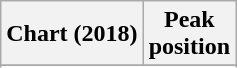<table class="wikitable sortable plainrowheaders" style="text-align:center">
<tr>
<th scope="col">Chart (2018)</th>
<th scope="col">Peak<br> position</th>
</tr>
<tr>
</tr>
<tr>
</tr>
<tr>
</tr>
<tr>
</tr>
</table>
